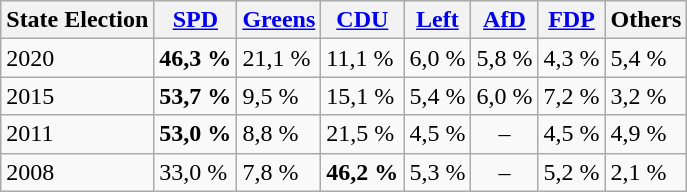<table class="wikitable zebra">
<tr class="hintergrundfarbe5">
<th>State Election</th>
<th><a href='#'>SPD</a></th>
<th><a href='#'>Greens</a></th>
<th><a href='#'>CDU</a></th>
<th><a href='#'>Left</a></th>
<th><a href='#'>AfD</a></th>
<th><a href='#'>FDP</a></th>
<th>Others</th>
</tr>
<tr>
<td>2020</td>
<td><strong>46,3 %</strong></td>
<td>21,1 %</td>
<td>11,1 %</td>
<td>6,0 %</td>
<td>5,8 %</td>
<td>4,3 %</td>
<td>5,4 %</td>
</tr>
<tr>
<td>2015</td>
<td><strong>53,7 %</strong></td>
<td>9,5 %</td>
<td>15,1 %</td>
<td>5,4 %</td>
<td>6,0 %</td>
<td>7,2 %</td>
<td>3,2 %</td>
</tr>
<tr>
<td>2011</td>
<td><strong>53,0 %</strong></td>
<td>8,8 %</td>
<td>21,5 %</td>
<td>4,5 %</td>
<td style="text-align:center">–</td>
<td>4,5 %</td>
<td>4,9 %</td>
</tr>
<tr>
<td>2008</td>
<td>33,0 %</td>
<td>7,8 %</td>
<td><strong>46,2 %</strong></td>
<td>5,3 %</td>
<td style="text-align:center">–</td>
<td>5,2 %</td>
<td>2,1 %</td>
</tr>
</table>
